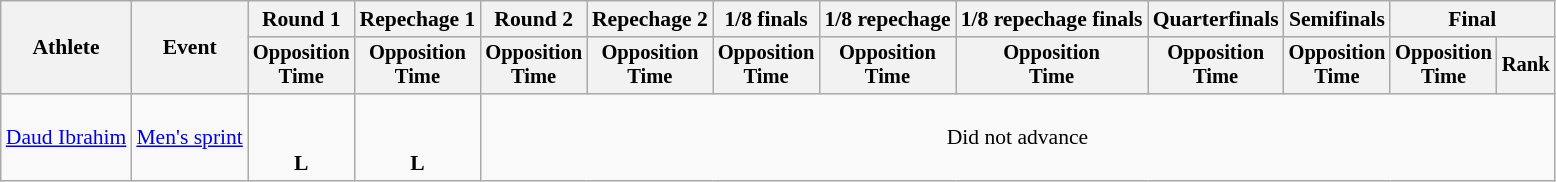<table class="wikitable" style="font-size:90%;">
<tr>
<th rowspan=2>Athlete</th>
<th rowspan=2>Event</th>
<th>Round 1</th>
<th>Repechage 1</th>
<th>Round 2</th>
<th>Repechage 2</th>
<th>1/8 finals</th>
<th>1/8 repechage</th>
<th>1/8 repechage finals</th>
<th>Quarterfinals</th>
<th>Semifinals</th>
<th colspan=2>Final</th>
</tr>
<tr style="font-size:95%">
<th>Opposition<br>Time</th>
<th>Opposition<br>Time</th>
<th>Opposition<br>Time</th>
<th>Opposition<br>Time</th>
<th>Opposition<br>Time</th>
<th>Opposition<br>Time</th>
<th>Opposition<br>Time</th>
<th>Opposition<br>Time</th>
<th>Opposition<br>Time</th>
<th>Opposition<br>Time</th>
<th>Rank</th>
</tr>
<tr align=center>
<td align=left><a href='#'>Daud Ibrahim</a></td>
<td align=left><a href='#'>Men's sprint</a></td>
<td><br><br><strong>L</strong></td>
<td><br><br><strong>L</strong></td>
<td colspan=9>Did not advance</td>
</tr>
</table>
